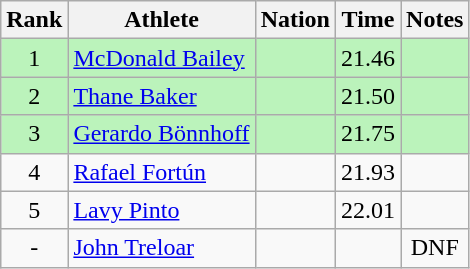<table class="wikitable sortable" style="text-align:center">
<tr>
<th>Rank</th>
<th>Athlete</th>
<th>Nation</th>
<th>Time</th>
<th>Notes</th>
</tr>
<tr bgcolor=bbf3bb>
<td>1</td>
<td align=left><a href='#'>McDonald Bailey</a></td>
<td align=left></td>
<td>21.46</td>
<td></td>
</tr>
<tr bgcolor=bbf3bb>
<td>2</td>
<td align=left><a href='#'>Thane Baker</a></td>
<td align=left></td>
<td>21.50</td>
<td></td>
</tr>
<tr bgcolor=bbf3bb>
<td>3</td>
<td align=left><a href='#'>Gerardo Bönnhoff</a></td>
<td align=left></td>
<td>21.75</td>
<td></td>
</tr>
<tr>
<td>4</td>
<td align=left><a href='#'>Rafael Fortún</a></td>
<td align=left></td>
<td>21.93</td>
<td></td>
</tr>
<tr>
<td>5</td>
<td align=left><a href='#'>Lavy Pinto</a></td>
<td align=left></td>
<td>22.01</td>
<td></td>
</tr>
<tr>
<td>-</td>
<td align=left><a href='#'>John Treloar</a></td>
<td align=left></td>
<td></td>
<td>DNF</td>
</tr>
</table>
